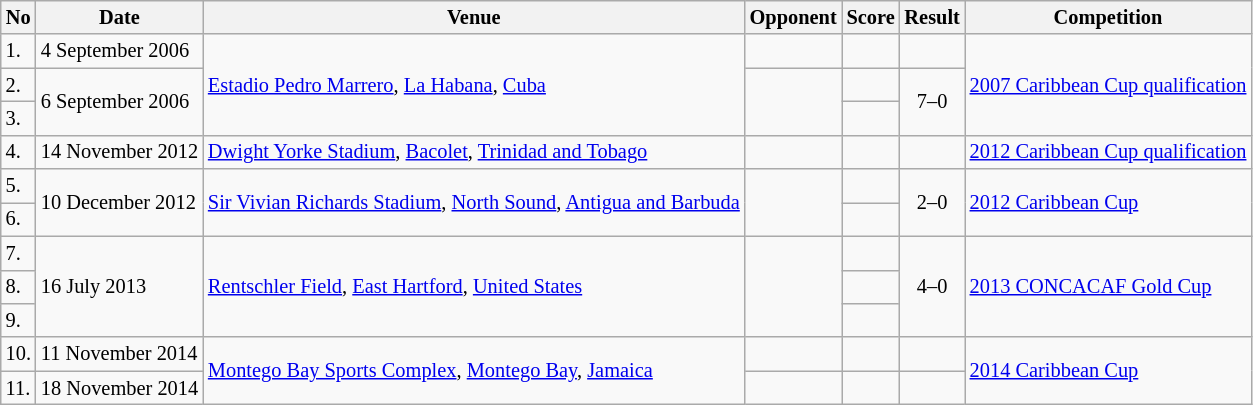<table class="wikitable" style="font-size:85%;">
<tr>
<th>No</th>
<th>Date</th>
<th>Venue</th>
<th>Opponent</th>
<th>Score</th>
<th>Result</th>
<th>Competition</th>
</tr>
<tr>
<td>1.</td>
<td>4 September 2006</td>
<td rowspan=3><a href='#'>Estadio Pedro Marrero</a>, <a href='#'>La Habana</a>, <a href='#'>Cuba</a></td>
<td></td>
<td></td>
<td></td>
<td rowspan=3><a href='#'>2007 Caribbean Cup qualification</a></td>
</tr>
<tr>
<td>2.</td>
<td rowspan=2>6 September 2006</td>
<td rowspan=2></td>
<td></td>
<td rowspan=2 style="text-align:center;">7–0</td>
</tr>
<tr>
<td>3.</td>
<td></td>
</tr>
<tr>
<td>4.</td>
<td>14 November 2012</td>
<td><a href='#'>Dwight Yorke Stadium</a>, <a href='#'>Bacolet</a>, <a href='#'>Trinidad and Tobago</a></td>
<td></td>
<td></td>
<td></td>
<td><a href='#'>2012 Caribbean Cup qualification</a></td>
</tr>
<tr>
<td>5.</td>
<td rowspan=2>10 December 2012</td>
<td rowspan=2><a href='#'>Sir Vivian Richards Stadium</a>, <a href='#'>North Sound</a>, <a href='#'>Antigua and Barbuda</a></td>
<td rowspan="2"></td>
<td></td>
<td rowspan=2 style="text-align:center;">2–0</td>
<td rowspan=2><a href='#'>2012 Caribbean Cup</a></td>
</tr>
<tr>
<td>6.</td>
<td></td>
</tr>
<tr>
<td>7.</td>
<td rowspan=3>16 July 2013</td>
<td rowspan=3><a href='#'>Rentschler Field</a>, <a href='#'>East Hartford</a>, <a href='#'>United States</a></td>
<td rowspan=3></td>
<td></td>
<td rowspan=3 style="text-align:center;">4–0</td>
<td rowspan=3><a href='#'>2013 CONCACAF Gold Cup</a></td>
</tr>
<tr>
<td>8.</td>
<td></td>
</tr>
<tr>
<td>9.</td>
<td></td>
</tr>
<tr>
<td>10.</td>
<td>11 November 2014</td>
<td rowspan=2><a href='#'>Montego Bay Sports Complex</a>, <a href='#'>Montego Bay</a>, <a href='#'>Jamaica</a></td>
<td></td>
<td></td>
<td></td>
<td rowspan=2><a href='#'>2014 Caribbean Cup</a></td>
</tr>
<tr>
<td>11.</td>
<td>18 November 2014</td>
<td></td>
<td></td>
<td></td>
</tr>
</table>
